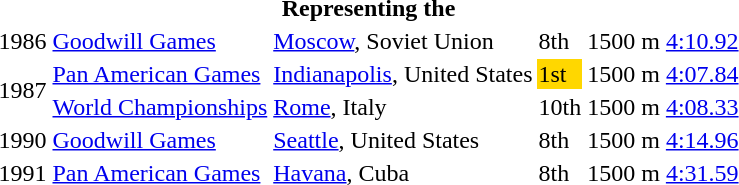<table>
<tr>
<th colspan="6">Representing the </th>
</tr>
<tr>
<td>1986</td>
<td><a href='#'>Goodwill Games</a></td>
<td><a href='#'>Moscow</a>, Soviet Union</td>
<td>8th</td>
<td>1500 m</td>
<td><a href='#'>4:10.92</a></td>
</tr>
<tr>
<td rowspan=2>1987</td>
<td><a href='#'>Pan American Games</a></td>
<td><a href='#'>Indianapolis</a>, United States</td>
<td style="background:gold;">1st</td>
<td>1500 m</td>
<td><a href='#'>4:07.84</a></td>
</tr>
<tr>
<td><a href='#'>World Championships</a></td>
<td><a href='#'>Rome</a>, Italy</td>
<td>10th</td>
<td>1500 m</td>
<td><a href='#'>4:08.33</a></td>
</tr>
<tr>
<td>1990</td>
<td><a href='#'>Goodwill Games</a></td>
<td><a href='#'>Seattle</a>, United States</td>
<td>8th</td>
<td>1500 m</td>
<td><a href='#'>4:14.96</a></td>
</tr>
<tr>
<td>1991</td>
<td><a href='#'>Pan American Games</a></td>
<td><a href='#'>Havana</a>, Cuba</td>
<td>8th</td>
<td>1500 m</td>
<td><a href='#'>4:31.59</a></td>
</tr>
</table>
